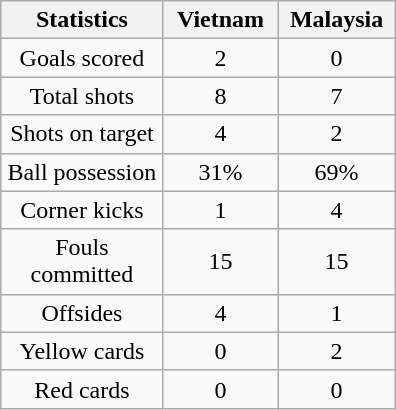<table class="wikitable" style="text-align:center;margin: auto">
<tr>
<th scope=col width=100>Statistics</th>
<th scope=col width=70>Vietnam</th>
<th scope=col width=70>Malaysia</th>
</tr>
<tr>
<td>Goals scored</td>
<td>2</td>
<td>0</td>
</tr>
<tr>
<td>Total shots</td>
<td>8</td>
<td>7</td>
</tr>
<tr>
<td>Shots on target</td>
<td>4</td>
<td>2</td>
</tr>
<tr>
<td>Ball possession</td>
<td>31%</td>
<td>69%</td>
</tr>
<tr>
<td>Corner kicks</td>
<td>1</td>
<td>4</td>
</tr>
<tr>
<td>Fouls committed</td>
<td>15</td>
<td>15</td>
</tr>
<tr>
<td>Offsides</td>
<td>4</td>
<td>1</td>
</tr>
<tr>
<td>Yellow cards</td>
<td>0</td>
<td>2</td>
</tr>
<tr>
<td>Red cards</td>
<td>0</td>
<td>0</td>
</tr>
</table>
